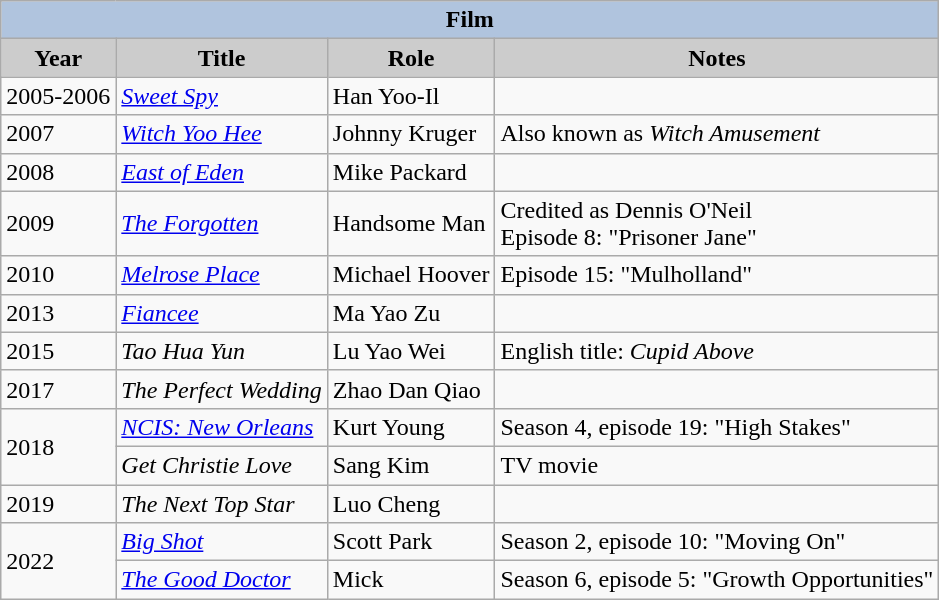<table class="wikitable">
<tr>
<th colspan=4 style="background:#B0C4DE;">Film</th>
</tr>
<tr>
<th style="background: #CCCCCC;">Year</th>
<th style="background: #CCCCCC;">Title</th>
<th style="background: #CCCCCC;">Role</th>
<th style="background: #CCCCCC;">Notes</th>
</tr>
<tr>
<td>2005-2006</td>
<td><em><a href='#'>Sweet Spy</a></em></td>
<td>Han Yoo-Il</td>
<td></td>
</tr>
<tr>
<td>2007</td>
<td><em><a href='#'>Witch Yoo Hee</a></em></td>
<td>Johnny Kruger</td>
<td>Also known as <em>Witch Amusement</em></td>
</tr>
<tr>
<td>2008</td>
<td><em><a href='#'>East of Eden</a></em></td>
<td>Mike Packard</td>
<td></td>
</tr>
<tr>
<td>2009</td>
<td><em><a href='#'>The Forgotten</a></em></td>
<td>Handsome Man</td>
<td>Credited as Dennis O'Neil<br> Episode 8: "Prisoner Jane"</td>
</tr>
<tr>
<td>2010</td>
<td><em><a href='#'>Melrose Place</a></em></td>
<td>Michael Hoover</td>
<td>Episode 15: "Mulholland"</td>
</tr>
<tr>
<td>2013</td>
<td><em><a href='#'>Fiancee</a></em></td>
<td>Ma Yao Zu</td>
<td></td>
</tr>
<tr>
<td>2015</td>
<td><em>Tao Hua Yun</em></td>
<td>Lu Yao Wei</td>
<td>English title: <em>Cupid Above</em></td>
</tr>
<tr>
<td>2017</td>
<td><em>The Perfect Wedding</em></td>
<td>Zhao Dan Qiao</td>
<td></td>
</tr>
<tr>
<td rowspan=2>2018</td>
<td><em><a href='#'>NCIS: New Orleans</a></em></td>
<td>Kurt Young</td>
<td>Season 4, episode 19: "High Stakes"</td>
</tr>
<tr>
<td><em>Get Christie Love</em></td>
<td>Sang Kim</td>
<td>TV movie</td>
</tr>
<tr>
<td>2019</td>
<td><em>The Next Top Star</em></td>
<td>Luo Cheng</td>
<td></td>
</tr>
<tr>
<td rowspan=2>2022</td>
<td><em><a href='#'>Big Shot</a></em></td>
<td>Scott Park</td>
<td>Season 2, episode 10: "Moving On"</td>
</tr>
<tr>
<td><em><a href='#'>The Good Doctor</a></em></td>
<td>Mick</td>
<td>Season 6, episode 5: "Growth Opportunities"</td>
</tr>
</table>
